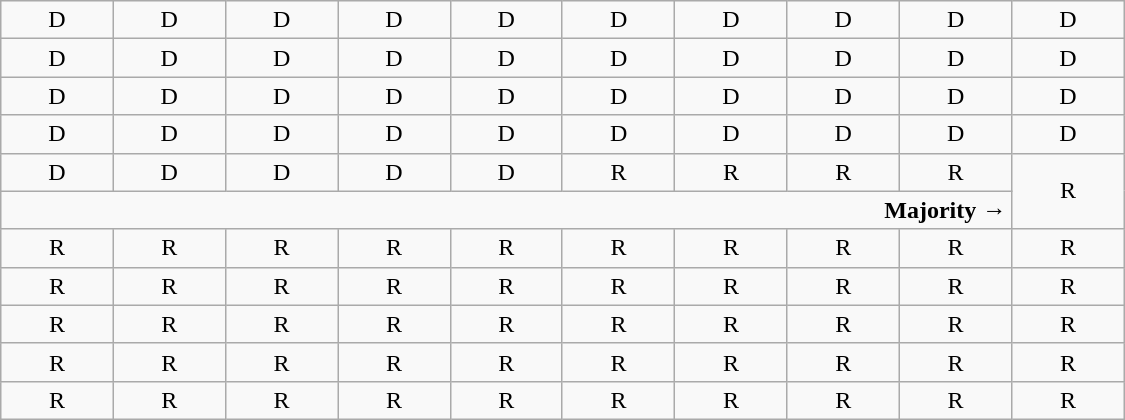<table class="wikitable" style="text-align:center" width=750px>
<tr>
<td>D</td>
<td>D</td>
<td>D</td>
<td>D</td>
<td>D</td>
<td>D</td>
<td>D</td>
<td>D</td>
<td>D</td>
<td>D</td>
</tr>
<tr>
<td width=10%  >D</td>
<td width=10%  >D</td>
<td width=10%  >D</td>
<td width=10%  >D</td>
<td width=10%  >D</td>
<td width=10%  >D</td>
<td width=10%  >D</td>
<td width=10%  >D</td>
<td width=10%  >D</td>
<td width=10%  >D</td>
</tr>
<tr>
<td>D</td>
<td>D</td>
<td>D</td>
<td>D</td>
<td>D</td>
<td>D</td>
<td>D</td>
<td>D</td>
<td>D</td>
<td>D</td>
</tr>
<tr>
<td>D<br></td>
<td>D<br></td>
<td>D<br></td>
<td>D<br></td>
<td>D<br></td>
<td>D<br></td>
<td>D<br></td>
<td>D<br></td>
<td>D</td>
<td>D</td>
</tr>
<tr>
<td>D<br></td>
<td>D<br></td>
<td>D<br></td>
<td>D<br></td>
<td>D<br></td>
<td>R<br></td>
<td>R<br></td>
<td>R<br></td>
<td>R<br></td>
<td rowspan=2 >R<br></td>
</tr>
<tr>
<td colspan=9 align=right><strong>Majority →</strong></td>
</tr>
<tr>
<td>R<br></td>
<td>R<br></td>
<td>R<br></td>
<td>R<br></td>
<td>R<br></td>
<td>R<br></td>
<td>R<br></td>
<td>R<br></td>
<td>R<br></td>
<td>R<br></td>
</tr>
<tr>
<td>R<br></td>
<td>R<br></td>
<td>R<br></td>
<td>R<br></td>
<td>R<br></td>
<td>R</td>
<td>R</td>
<td>R</td>
<td>R</td>
<td>R</td>
</tr>
<tr>
<td>R</td>
<td>R</td>
<td>R</td>
<td>R</td>
<td>R</td>
<td>R</td>
<td>R</td>
<td>R</td>
<td>R</td>
<td>R</td>
</tr>
<tr>
<td>R</td>
<td>R</td>
<td>R</td>
<td>R</td>
<td>R</td>
<td>R</td>
<td>R</td>
<td>R</td>
<td>R</td>
<td>R</td>
</tr>
<tr>
<td>R</td>
<td>R</td>
<td>R</td>
<td>R</td>
<td>R</td>
<td>R</td>
<td>R</td>
<td>R</td>
<td>R</td>
<td>R</td>
</tr>
</table>
